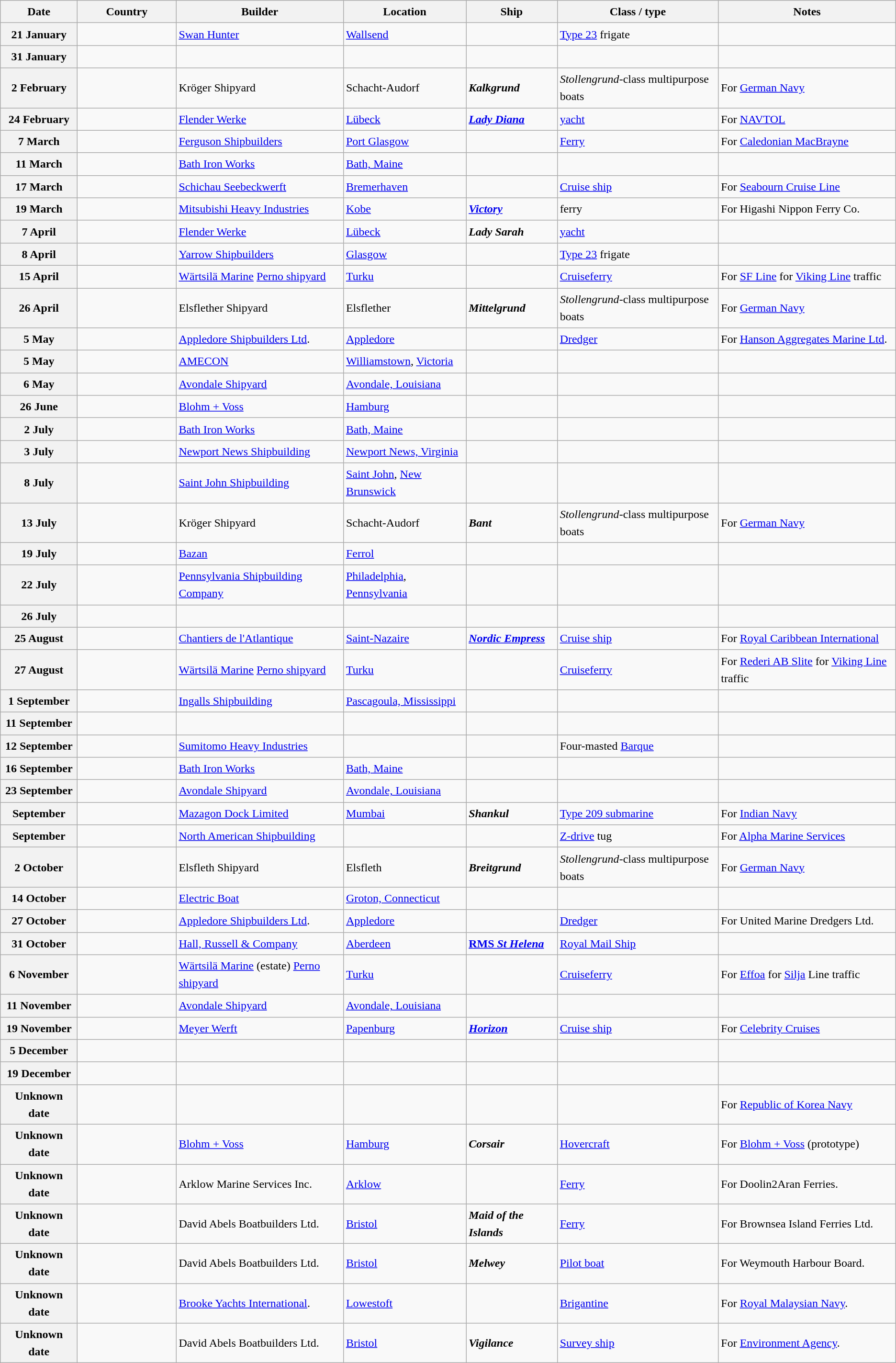<table class="wikitable sortable" style="font-size:1.00em; line-height:1.5em;">
<tr>
<th width="100">Date</th>
<th width="130">Country</th>
<th>Builder</th>
<th>Location</th>
<th>Ship</th>
<th>Class / type</th>
<th>Notes</th>
</tr>
<tr>
<th>21 January</th>
<td></td>
<td><a href='#'>Swan Hunter</a></td>
<td><a href='#'>Wallsend</a></td>
<td><strong></strong></td>
<td><a href='#'>Type 23</a> frigate</td>
<td></td>
</tr>
<tr>
<th>31 January</th>
<td></td>
<td></td>
<td></td>
<td><strong></strong></td>
<td></td>
<td></td>
</tr>
<tr>
<th>2 February</th>
<td></td>
<td>Kröger Shipyard</td>
<td>Schacht-Audorf</td>
<td><strong><em>Kalkgrund </em></strong></td>
<td><em>Stollengrund</em>-class multipurpose boats</td>
<td>For <a href='#'>German Navy</a></td>
</tr>
<tr>
<th>24 February</th>
<td></td>
<td><a href='#'>Flender Werke</a></td>
<td><a href='#'>Lübeck</a></td>
<td><strong><em><a href='#'>Lady Diana</a></em></strong></td>
<td><a href='#'>yacht</a></td>
<td>For <a href='#'>NAVTOL</a></td>
</tr>
<tr>
<th>7 March</th>
<td></td>
<td><a href='#'>Ferguson Shipbuilders</a></td>
<td><a href='#'>Port Glasgow</a></td>
<td><strong></strong></td>
<td><a href='#'>Ferry</a></td>
<td>For <a href='#'>Caledonian MacBrayne</a></td>
</tr>
<tr>
<th>11 March</th>
<td></td>
<td><a href='#'>Bath Iron Works</a></td>
<td><a href='#'>Bath, Maine</a></td>
<td><strong></strong></td>
<td></td>
<td></td>
</tr>
<tr>
<th>17 March</th>
<td></td>
<td><a href='#'>Schichau Seebeckwerft</a></td>
<td><a href='#'>Bremerhaven</a></td>
<td><strong></strong></td>
<td><a href='#'>Cruise ship</a></td>
<td>For <a href='#'>Seabourn Cruise Line</a></td>
</tr>
<tr>
<th>19 March</th>
<td></td>
<td><a href='#'>Mitsubishi Heavy Industries</a></td>
<td><a href='#'>Kobe</a></td>
<td><strong><em><a href='#'>Victory</a></em></strong></td>
<td>ferry</td>
<td>For Higashi Nippon Ferry Co.</td>
</tr>
<tr>
<th>7 April</th>
<td></td>
<td><a href='#'>Flender Werke</a></td>
<td><a href='#'>Lübeck</a></td>
<td><strong><em>Lady Sarah</em></strong></td>
<td><a href='#'>yacht</a></td>
<td></td>
</tr>
<tr>
<th>8 April</th>
<td></td>
<td><a href='#'>Yarrow Shipbuilders</a></td>
<td><a href='#'>Glasgow</a></td>
<td><strong></strong></td>
<td><a href='#'>Type 23</a> frigate</td>
<td></td>
</tr>
<tr>
<th>15 April</th>
<td></td>
<td><a href='#'>Wärtsilä Marine</a> <a href='#'>Perno shipyard</a></td>
<td><a href='#'>Turku</a></td>
<td><strong></strong></td>
<td><a href='#'>Cruiseferry</a></td>
<td>For <a href='#'>SF Line</a> for <a href='#'>Viking Line</a> traffic</td>
</tr>
<tr>
<th>26 April</th>
<td></td>
<td>Elsflether Shipyard</td>
<td>Elsflether</td>
<td><strong><em>Mittelgrund</em></strong></td>
<td><em>Stollengrund</em>-class multipurpose boats</td>
<td>For <a href='#'>German Navy</a></td>
</tr>
<tr ---->
<th>5 May</th>
<td></td>
<td><a href='#'>Appledore Shipbuilders Ltd</a>.</td>
<td><a href='#'>Appledore</a></td>
<td><strong></strong></td>
<td><a href='#'>Dredger</a></td>
<td>For <a href='#'>Hanson Aggregates Marine Ltd</a>.</td>
</tr>
<tr>
<th>5 May</th>
<td></td>
<td><a href='#'>AMECON</a></td>
<td><a href='#'>Williamstown</a>, <a href='#'>Victoria</a></td>
<td><strong></strong></td>
<td></td>
<td></td>
</tr>
<tr>
<th>6 May</th>
<td></td>
<td><a href='#'>Avondale Shipyard</a></td>
<td><a href='#'>Avondale, Louisiana</a></td>
<td><strong></strong></td>
<td></td>
<td></td>
</tr>
<tr>
<th>26 June</th>
<td></td>
<td><a href='#'>Blohm + Voss</a></td>
<td><a href='#'>Hamburg</a></td>
<td><strong></strong></td>
<td></td>
<td></td>
</tr>
<tr>
<th>2 July</th>
<td></td>
<td><a href='#'>Bath Iron Works</a></td>
<td><a href='#'>Bath, Maine</a></td>
<td><strong></strong></td>
<td></td>
<td></td>
</tr>
<tr>
<th>3 July</th>
<td></td>
<td><a href='#'>Newport News Shipbuilding</a></td>
<td><a href='#'>Newport News, Virginia</a></td>
<td><strong></strong></td>
<td></td>
<td></td>
</tr>
<tr>
<th>8 July</th>
<td></td>
<td><a href='#'>Saint John Shipbuilding</a></td>
<td><a href='#'>Saint John</a>, <a href='#'>New Brunswick</a></td>
<td><strong></strong></td>
<td></td>
<td></td>
</tr>
<tr>
<th>13  July</th>
<td></td>
<td>Kröger Shipyard</td>
<td>Schacht-Audorf</td>
<td><strong><em>Bant</em></strong></td>
<td><em>Stollengrund</em>-class multipurpose boats</td>
<td>For <a href='#'>German Navy</a></td>
</tr>
<tr>
<th>19 July</th>
<td></td>
<td><a href='#'>Bazan</a></td>
<td><a href='#'>Ferrol</a></td>
<td><strong></strong></td>
<td></td>
<td></td>
</tr>
<tr>
<th>22 July</th>
<td></td>
<td><a href='#'>Pennsylvania Shipbuilding Company</a></td>
<td><a href='#'>Philadelphia</a>, <a href='#'>Pennsylvania</a></td>
<td><strong></strong></td>
<td></td>
<td></td>
</tr>
<tr>
<th>26 July</th>
<td></td>
<td></td>
<td></td>
<td><strong></strong></td>
<td></td>
<td></td>
</tr>
<tr>
<th>25 August</th>
<td></td>
<td><a href='#'>Chantiers de l'Atlantique</a></td>
<td><a href='#'>Saint-Nazaire</a></td>
<td><strong><a href='#'><em>Nordic Empress</em></a></strong></td>
<td><a href='#'>Cruise ship</a></td>
<td>For <a href='#'>Royal Caribbean International</a></td>
</tr>
<tr>
<th>27 August</th>
<td></td>
<td><a href='#'>Wärtsilä Marine</a> <a href='#'>Perno shipyard</a></td>
<td><a href='#'>Turku</a></td>
<td><strong></strong></td>
<td><a href='#'>Cruiseferry</a></td>
<td>For <a href='#'>Rederi AB Slite</a> for <a href='#'>Viking Line</a> traffic</td>
</tr>
<tr>
<th>1 September</th>
<td></td>
<td><a href='#'>Ingalls Shipbuilding</a></td>
<td><a href='#'>Pascagoula, Mississippi</a></td>
<td><strong></strong></td>
<td></td>
<td></td>
</tr>
<tr>
<th>11 September</th>
<td></td>
<td></td>
<td></td>
<td><strong></strong></td>
<td></td>
<td></td>
</tr>
<tr>
<th>12 September</th>
<td></td>
<td><a href='#'>Sumitomo Heavy Industries</a></td>
<td></td>
<td><strong></strong></td>
<td>Four-masted <a href='#'>Barque</a></td>
<td></td>
</tr>
<tr>
<th>16 September</th>
<td></td>
<td><a href='#'>Bath Iron Works</a></td>
<td><a href='#'>Bath, Maine</a></td>
<td><strong></strong></td>
<td></td>
<td></td>
</tr>
<tr>
<th>23 September</th>
<td></td>
<td><a href='#'>Avondale Shipyard</a></td>
<td><a href='#'>Avondale, Louisiana</a></td>
<td><strong></strong></td>
<td></td>
<td></td>
</tr>
<tr>
<th>September</th>
<td></td>
<td><a href='#'>Mazagon Dock Limited</a></td>
<td><a href='#'>Mumbai</a></td>
<td><strong><em>Shankul</em></strong></td>
<td><a href='#'>Type 209 submarine</a></td>
<td>For <a href='#'>Indian Navy</a></td>
</tr>
<tr>
<th>September</th>
<td></td>
<td><a href='#'>North American Shipbuilding</a></td>
<td></td>
<td><strong></strong></td>
<td><a href='#'>Z-drive</a> tug</td>
<td>For <a href='#'>Alpha Marine Services</a></td>
</tr>
<tr>
<th>2 October</th>
<td></td>
<td>Elsfleth Shipyard</td>
<td>Elsfleth</td>
<td><strong><em>Breitgrund</em></strong></td>
<td><em>Stollengrund</em>-class multipurpose boats</td>
<td>For <a href='#'>German Navy</a></td>
</tr>
<tr>
<th>14 October</th>
<td></td>
<td><a href='#'>Electric Boat</a></td>
<td><a href='#'>Groton, Connecticut</a></td>
<td><strong></strong></td>
<td></td>
<td></td>
</tr>
<tr ---->
<th>27 October</th>
<td></td>
<td><a href='#'>Appledore Shipbuilders Ltd</a>.</td>
<td><a href='#'>Appledore</a></td>
<td><strong></strong></td>
<td><a href='#'>Dredger</a></td>
<td>For United Marine Dredgers Ltd.</td>
</tr>
<tr>
<th>31 October</th>
<td></td>
<td><a href='#'>Hall, Russell & Company</a></td>
<td><a href='#'>Aberdeen</a></td>
<td><strong><a href='#'>RMS <em>St Helena</em></a></strong></td>
<td><a href='#'>Royal Mail Ship</a></td>
<td></td>
</tr>
<tr>
<th>6 November</th>
<td></td>
<td><a href='#'>Wärtsilä Marine</a> (estate) <a href='#'>Perno shipyard</a></td>
<td><a href='#'>Turku</a></td>
<td><strong></strong></td>
<td><a href='#'>Cruiseferry</a></td>
<td>For <a href='#'>Effoa</a> for <a href='#'>Silja</a> Line traffic</td>
</tr>
<tr>
<th>11 November</th>
<td></td>
<td><a href='#'>Avondale Shipyard</a></td>
<td><a href='#'>Avondale, Louisiana</a></td>
<td><strong></strong></td>
<td></td>
<td></td>
</tr>
<tr>
<th>19 November</th>
<td></td>
<td><a href='#'>Meyer Werft</a></td>
<td><a href='#'>Papenburg</a></td>
<td><a href='#'><strong><em>Horizon</em></strong></a></td>
<td><a href='#'>Cruise ship</a></td>
<td>For <a href='#'>Celebrity Cruises</a></td>
</tr>
<tr>
<th>5 December</th>
<td></td>
<td></td>
<td></td>
<td><strong></strong></td>
<td></td>
<td></td>
</tr>
<tr>
<th>19 December</th>
<td></td>
<td></td>
<td></td>
<td><strong></strong></td>
<td></td>
<td></td>
</tr>
<tr>
<th>Unknown date</th>
<td></td>
<td></td>
<td></td>
<td><strong></strong></td>
<td></td>
<td>For <a href='#'>Republic of Korea Navy</a></td>
</tr>
<tr>
<th>Unknown date</th>
<td></td>
<td><a href='#'>Blohm + Voss</a></td>
<td><a href='#'>Hamburg</a></td>
<td><strong><em>Corsair</em></strong></td>
<td><a href='#'>Hovercraft</a></td>
<td>For <a href='#'>Blohm + Voss</a> (prototype)</td>
</tr>
<tr ---->
<th>Unknown date</th>
<td></td>
<td>Arklow Marine Services Inc.</td>
<td><a href='#'>Arklow</a></td>
<td><strong></strong></td>
<td><a href='#'>Ferry</a></td>
<td>For Doolin2Aran Ferries.</td>
</tr>
<tr ---->
<th>Unknown date</th>
<td></td>
<td>David Abels Boatbuilders Ltd.</td>
<td><a href='#'>Bristol</a></td>
<td><strong><em>Maid of the Islands</em></strong></td>
<td><a href='#'>Ferry</a></td>
<td>For Brownsea Island Ferries Ltd.</td>
</tr>
<tr ---->
<th>Unknown date</th>
<td></td>
<td>David Abels Boatbuilders Ltd.</td>
<td><a href='#'>Bristol</a></td>
<td><strong><em>Melwey</em></strong></td>
<td><a href='#'>Pilot boat</a></td>
<td>For Weymouth Harbour Board.</td>
</tr>
<tr --->
<th>Unknown date</th>
<td></td>
<td><a href='#'>Brooke Yachts International</a>.</td>
<td><a href='#'>Lowestoft</a></td>
<td></td>
<td><a href='#'>Brigantine</a></td>
<td>For <a href='#'>Royal Malaysian Navy</a>.</td>
</tr>
<tr ---->
<th>Unknown date</th>
<td></td>
<td>David Abels Boatbuilders Ltd.</td>
<td><a href='#'>Bristol</a></td>
<td><strong><em>Vigilance</em></strong></td>
<td><a href='#'>Survey ship</a></td>
<td>For <a href='#'>Environment Agency</a>.</td>
</tr>
</table>
